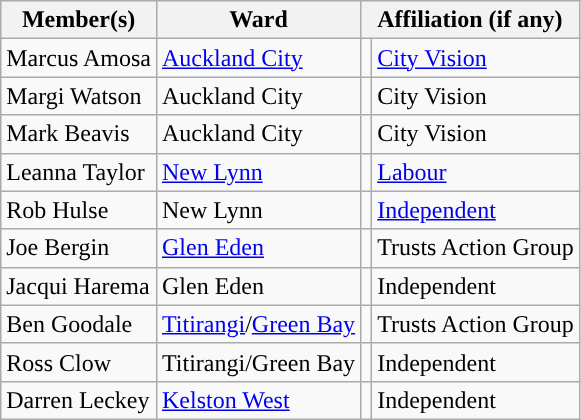<table class="wikitable">
<tr>
<th>Member(s)</th>
<th>Ward</th>
<th colspan="2">Affiliation (if any)</th>
</tr>
<tr>
<td>Marcus Amosa</td>
<td><a href='#'>Auckland City</a></td>
<td></td>
<td><a href='#'>City Vision</a></td>
</tr>
<tr>
<td>Margi Watson</td>
<td>Auckland City</td>
<td></td>
<td>City Vision</td>
</tr>
<tr>
<td>Mark Beavis</td>
<td>Auckland City</td>
<td></td>
<td>City Vision</td>
</tr>
<tr>
<td>Leanna Taylor</td>
<td><a href='#'>New Lynn</a></td>
<td></td>
<td><a href='#'>Labour</a></td>
</tr>
<tr>
<td>Rob Hulse</td>
<td>New Lynn</td>
<td></td>
<td><a href='#'>Independent</a></td>
</tr>
<tr>
<td>Joe Bergin</td>
<td><a href='#'>Glen Eden</a></td>
<td></td>
<td>Trusts Action Group</td>
</tr>
<tr>
<td>Jacqui Harema</td>
<td>Glen Eden</td>
<td></td>
<td>Independent</td>
</tr>
<tr>
<td>Ben Goodale</td>
<td><a href='#'>Titirangi</a>/<a href='#'>Green Bay</a></td>
<td></td>
<td>Trusts Action Group</td>
</tr>
<tr>
<td>Ross Clow</td>
<td>Titirangi/Green Bay</td>
<td></td>
<td>Independent</td>
</tr>
<tr>
<td>Darren Leckey</td>
<td><a href='#'>Kelston West</a></td>
<td></td>
<td>Independent</td>
</tr>
</table>
